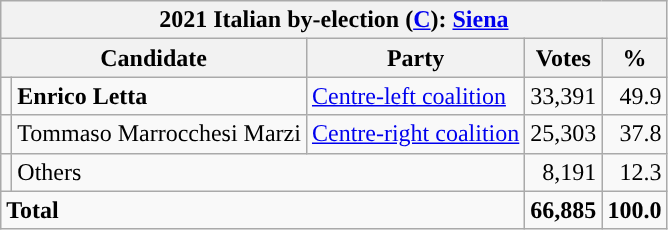<table class=wikitable style=text-align:right>
<tr>
<th colspan=5>2021 Italian by-election (<a href='#'>C</a>): <a href='#'>Siena</a></th>
</tr>
<tr>
<th colspan=2>Candidate</th>
<th>Party</th>
<th>Votes</th>
<th>%</th>
</tr>
<tr>
<td></td>
<td align=left><strong>Enrico Letta</strong></td>
<td align=left><a href='#'>Centre-left coalition</a></td>
<td>33,391</td>
<td>49.9</td>
</tr>
<tr>
<td></td>
<td align=left>Tommaso Marrocchesi Marzi</td>
<td align=left><a href='#'>Centre-right coalition</a></td>
<td>25,303</td>
<td>37.8</td>
</tr>
<tr>
<td></td>
<td align=left colspan=2>Others</td>
<td>8,191</td>
<td>12.3</td>
</tr>
<tr>
<td align=left colspan=3><strong>Total</strong></td>
<td><strong>66,885</strong></td>
<td><strong>100.0</strong></td>
</tr>
</table>
